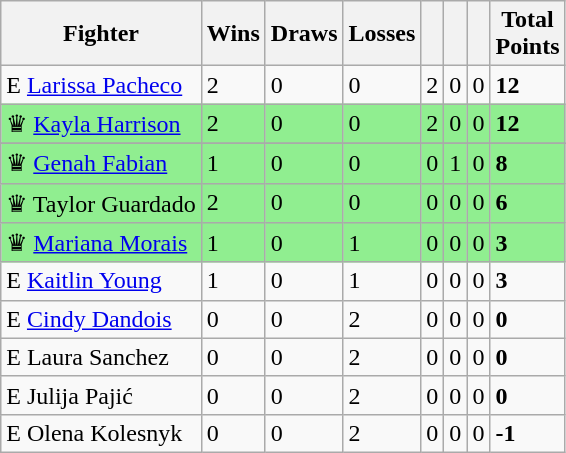<table class="wikitable sortable">
<tr>
<th>Fighter</th>
<th>Wins</th>
<th>Draws</th>
<th>Losses</th>
<th></th>
<th></th>
<th></th>
<th>Total<br>Points</th>
</tr>
<tr>
<td>E  <a href='#'>Larissa Pacheco</a></td>
<td>2</td>
<td>0</td>
<td>0</td>
<td>2</td>
<td>0</td>
<td>0</td>
<td><strong>12</strong></td>
</tr>
<tr style="background:#90EE90;">
<td>♛  <a href='#'>Kayla Harrison</a></td>
<td>2</td>
<td>0</td>
<td>0</td>
<td>2</td>
<td>0</td>
<td>0</td>
<td><strong>12</strong></td>
</tr>
<tr>
</tr>
<tr style="background:#90EE90;">
<td>♛  <a href='#'>Genah Fabian</a></td>
<td>1</td>
<td>0</td>
<td>0</td>
<td>0</td>
<td>1</td>
<td>0</td>
<td><strong>8</strong></td>
</tr>
<tr style="background:#90EE90;">
<td>♛  Taylor Guardado</td>
<td>2</td>
<td>0</td>
<td>0</td>
<td>0</td>
<td>0</td>
<td>0</td>
<td><strong>6</strong></td>
</tr>
<tr style="background:#90EE90;">
<td>♛  <a href='#'>Mariana Morais</a></td>
<td>1</td>
<td>0</td>
<td>1</td>
<td>0</td>
<td>0</td>
<td>0</td>
<td><strong>3</strong></td>
</tr>
<tr>
<td>E  <a href='#'>Kaitlin Young</a></td>
<td>1</td>
<td>0</td>
<td>1</td>
<td>0</td>
<td>0</td>
<td>0</td>
<td><strong>3</strong></td>
</tr>
<tr>
<td>E  <a href='#'>Cindy Dandois</a></td>
<td>0</td>
<td>0</td>
<td>2</td>
<td>0</td>
<td>0</td>
<td>0</td>
<td><strong>0</strong></td>
</tr>
<tr>
<td>E  Laura Sanchez</td>
<td>0</td>
<td>0</td>
<td>2</td>
<td>0</td>
<td>0</td>
<td>0</td>
<td><strong>0</strong></td>
</tr>
<tr>
<td>E  Julija Pajić</td>
<td>0</td>
<td>0</td>
<td>2</td>
<td>0</td>
<td>0</td>
<td>0</td>
<td><strong>0</strong></td>
</tr>
<tr>
<td>E  Olena Kolesnyk</td>
<td>0</td>
<td>0</td>
<td>2</td>
<td>0</td>
<td>0</td>
<td>0</td>
<td><strong>-1</strong></td>
</tr>
</table>
